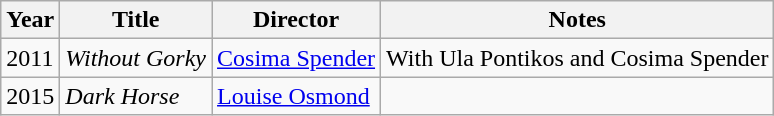<table class="wikitable">
<tr>
<th>Year</th>
<th>Title</th>
<th>Director</th>
<th>Notes</th>
</tr>
<tr>
<td>2011</td>
<td><em>Without Gorky</em></td>
<td><a href='#'>Cosima Spender</a></td>
<td>With Ula Pontikos and Cosima Spender</td>
</tr>
<tr>
<td>2015</td>
<td><em>Dark Horse</em></td>
<td><a href='#'>Louise Osmond</a></td>
<td></td>
</tr>
</table>
